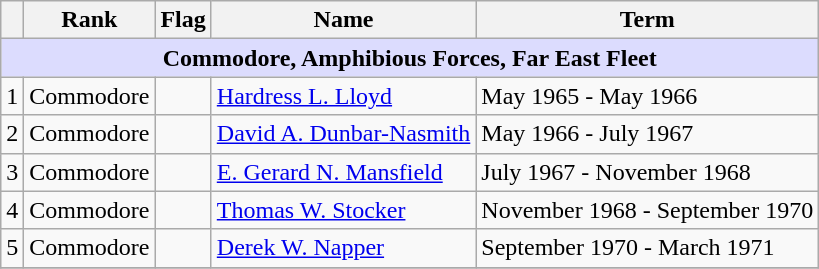<table class="wikitable">
<tr>
<th></th>
<th>Rank</th>
<th>Flag</th>
<th>Name</th>
<th>Term</th>
</tr>
<tr>
<td colspan="5" align="center" style="background:#dcdcfe;"><strong>Commodore, Amphibious Forces, Far East Fleet</strong></td>
</tr>
<tr>
<td>1</td>
<td>Commodore</td>
<td></td>
<td><a href='#'>Hardress L. Lloyd</a></td>
<td>May 1965 - May 1966</td>
</tr>
<tr>
<td>2</td>
<td>Commodore</td>
<td></td>
<td><a href='#'>David A. Dunbar-Nasmith</a></td>
<td>May 1966 - July 1967</td>
</tr>
<tr>
<td>3</td>
<td>Commodore</td>
<td></td>
<td><a href='#'>E. Gerard N. Mansfield</a></td>
<td>July 1967 - November 1968</td>
</tr>
<tr>
<td>4</td>
<td>Commodore</td>
<td></td>
<td><a href='#'>Thomas W. Stocker</a></td>
<td>November 1968 - September 1970</td>
</tr>
<tr>
<td>5</td>
<td>Commodore</td>
<td></td>
<td><a href='#'>Derek W. Napper</a></td>
<td>September 1970 - March 1971</td>
</tr>
<tr>
</tr>
</table>
